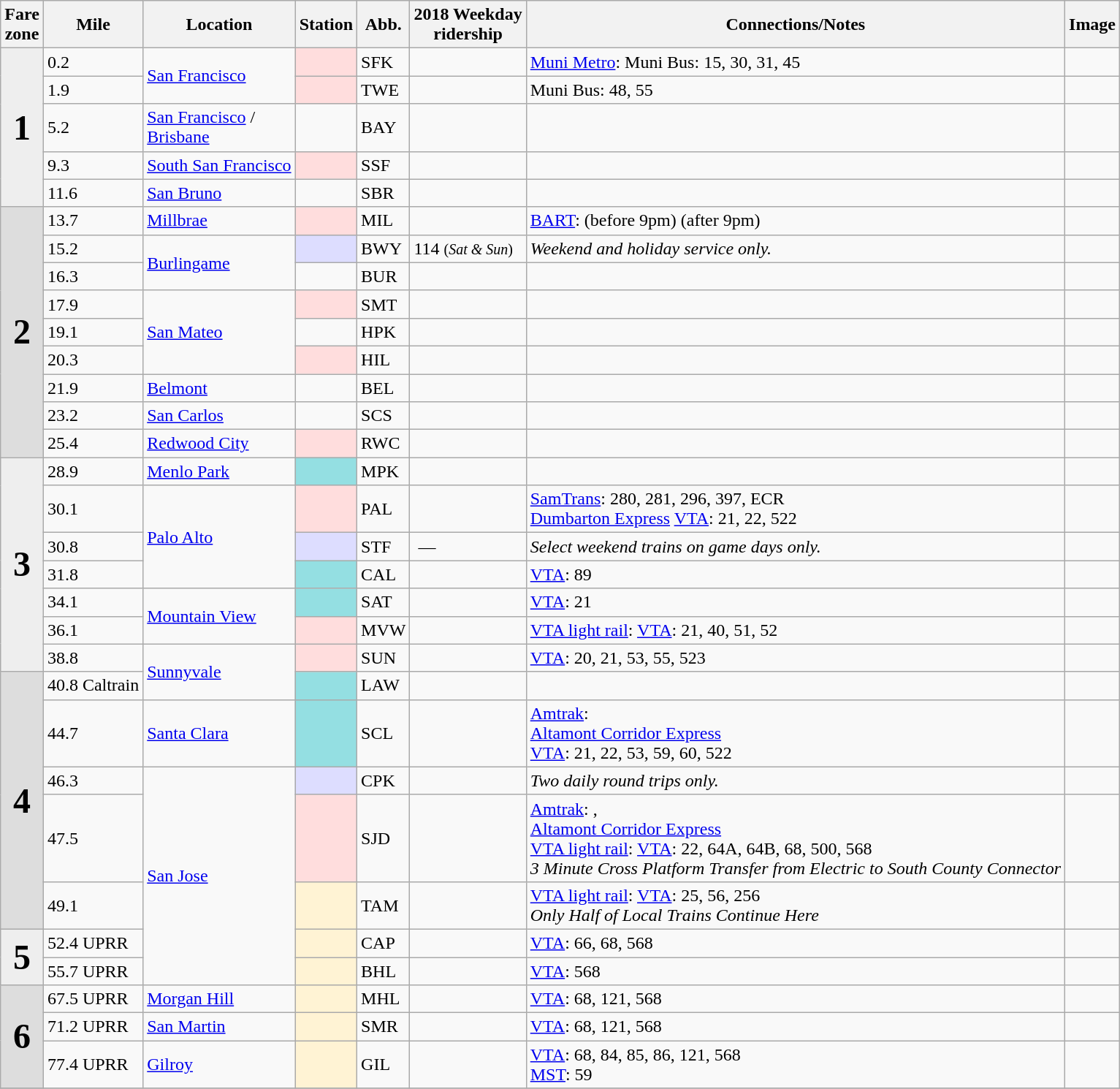<table class="wikitable sortable sticky-header">
<tr>
<th>Fare<br>zone</th>
<th>Mile</th>
<th>Location</th>
<th>Station</th>
<th>Abb.</th>
<th>2018 Weekday<br>ridership</th>
<th class="unsortable">Connections/Notes</th>
<th class="unsortable">Image</th>
</tr>
<tr>
<td rowspan="5" style="text-align:center;font-size:200%;background-color:#EEE;"><strong>1</strong></td>
<td>0.2</td>
<td rowspan="2"><a href='#'>San Francisco</a></td>
<td style="background-color:#FDD;">  </td>
<td>SFK</td>
<td></td>
<td> <a href='#'>Muni Metro</a>:   Muni Bus: 15, 30, 31, 45</td>
<td></td>
</tr>
<tr>
<td>1.9</td>
<td style="background-color:#FDD;"></td>
<td>TWE</td>
<td></td>
<td> Muni Bus: 48, 55</td>
<td></td>
</tr>
<tr>
<td>5.2</td>
<td><a href='#'>San Francisco</a> /<br><a href='#'>Brisbane</a></td>
<td> </td>
<td>BAY</td>
<td></td>
<td></td>
<td></td>
</tr>
<tr>
<td>9.3</td>
<td><a href='#'>South San Francisco</a></td>
<td style="background-color:#FDD;"> </td>
<td>SSF</td>
<td></td>
<td></td>
<td></td>
</tr>
<tr>
<td>11.6</td>
<td><a href='#'>San Bruno</a></td>
<td> </td>
<td>SBR</td>
<td></td>
<td></td>
<td></td>
</tr>
<tr>
<td rowspan="9" style="text-align:center;font-size:200%;background-color:#DDD;"><strong>2</strong></td>
<td>13.7</td>
<td><a href='#'>Millbrae</a></td>
<td style="background-color:#FDD;">  </td>
<td>MIL</td>
<td></td>
<td> <a href='#'>BART</a>:  (before 9pm)  (after 9pm)</td>
<td></td>
</tr>
<tr>
<td>15.2</td>
<td rowspan="2"><a href='#'>Burlingame</a></td>
<td style="background-color:#DDF;"><em></em></td>
<td>BWY</td>
<td>114 <small>(<em>Sat & Sun</em>)</small></td>
<td><em>Weekend and holiday service only.</em></td>
<td></td>
</tr>
<tr>
<td>16.3</td>
<td> </td>
<td>BUR</td>
<td></td>
<td></td>
<td></td>
</tr>
<tr>
<td>17.9</td>
<td rowspan="3"><a href='#'>San Mateo</a></td>
<td style="background-color:#FDD;"> </td>
<td>SMT</td>
<td></td>
<td></td>
<td></td>
</tr>
<tr>
<td>19.1</td>
<td> </td>
<td>HPK</td>
<td></td>
<td></td>
<td></td>
</tr>
<tr>
<td>20.3</td>
<td style="background-color:#FDD"> </td>
<td>HIL</td>
<td></td>
<td></td>
<td></td>
</tr>
<tr>
<td>21.9</td>
<td><a href='#'>Belmont</a></td>
<td> </td>
<td>BEL</td>
<td></td>
<td></td>
<td></td>
</tr>
<tr>
<td>23.2</td>
<td><a href='#'>San Carlos</a></td>
<td> </td>
<td>SCS</td>
<td></td>
<td></td>
<td></td>
</tr>
<tr>
<td>25.4</td>
<td><a href='#'>Redwood City</a></td>
<td style="background-color:#FDD;"> </td>
<td>RWC</td>
<td></td>
<td></td>
<td></td>
</tr>
<tr>
<td rowspan="7" style="text-align:center;font-size:200%;background-color:#EEE;"><strong>3</strong></td>
<td>28.9</td>
<td><a href='#'>Menlo Park</a></td>
<td style="background-color:#94DFE2;"> </td>
<td>MPK</td>
<td></td>
<td></td>
<td></td>
</tr>
<tr>
<td>30.1</td>
<td rowspan="3"><a href='#'>Palo Alto</a></td>
<td style="background-color:#FDD"> </td>
<td>PAL</td>
<td></td>
<td><a href='#'>SamTrans</a>: 280, 281, 296, 397, ECR<br><a href='#'>Dumbarton Express</a>
 <a href='#'>VTA</a>: 21, 22, 522<br></td>
<td></td>
</tr>
<tr>
<td>30.8</td>
<td style="background-color:#DDF;"><em></em></td>
<td>STF</td>
<td> —</td>
<td><em>Select weekend trains on game days only.</em></td>
<td></td>
</tr>
<tr>
<td>31.8</td>
<td style="background-color:#94DFE2"> </td>
<td>CAL</td>
<td></td>
<td> <a href='#'>VTA</a>: 89<br></td>
<td></td>
</tr>
<tr>
<td>34.1</td>
<td rowspan="2"><a href='#'>Mountain View</a></td>
<td style="background-color:#94DFE2"> </td>
<td>SAT</td>
<td></td>
<td> <a href='#'>VTA</a>: 21</td>
<td></td>
</tr>
<tr>
<td>36.1</td>
<td style="background-color:#FDD">  </td>
<td>MVW</td>
<td></td>
<td> <a href='#'>VTA light rail</a>:  <a href='#'>VTA</a>: 21, 40, 51, 52<br></td>
<td></td>
</tr>
<tr>
<td>38.8</td>
<td rowspan="2"><a href='#'>Sunnyvale</a></td>
<td style="background-color:#FDD"> </td>
<td>SUN</td>
<td></td>
<td> <a href='#'>VTA</a>: 20, 21, 53, 55, 523</td>
<td></td>
</tr>
<tr>
<td rowspan="5" style="text-align:center;font-size:200%;background-color:#DDD;"><strong>4</strong></td>
<td>40.8 Caltrain</td>
<td style="background-color:#94DFE2"> </td>
<td>LAW</td>
<td></td>
<td></td>
<td></td>
</tr>
<tr>
<td>44.7</td>
<td><a href='#'>Santa Clara</a></td>
<td style="background-color:#94DFE2">  </td>
<td>SCL</td>
<td></td>
<td> <a href='#'>Amtrak</a>: <br> <a href='#'>Altamont Corridor Express</a><br> <a href='#'>VTA</a>: 21, 22, 53, 59, 60, 522</td>
<td></td>
</tr>
<tr>
<td>46.3</td>
<td rowspan="5"><a href='#'>San Jose</a></td>
<td style="background-color:#DDF;"><em></em></td>
<td>CPK</td>
<td></td>
<td><em>Two daily round trips only.</em></td>
<td></td>
</tr>
<tr>
<td>47.5</td>
<td style="background-color:#FDD;">  </td>
<td>SJD</td>
<td></td>
<td> <a href='#'>Amtrak</a>: , <br> <a href='#'>Altamont Corridor Express</a><br> <a href='#'>VTA light rail</a>:  <a href='#'>VTA</a>: 22, 64A, 64B, 68, 500, 568<br>
<em>3 Minute Cross Platform Transfer from Electric to South County Connector</em></td>
<td></td>
</tr>
<tr>
<td>49.1</td>
<td style="background-color:#FFF3D4;">  </td>
<td>TAM</td>
<td></td>
<td> <a href='#'>VTA light rail</a>:  <a href='#'>VTA</a>: 25, 56, 256<br><em>Only Half of Local Trains Continue Here</em></td>
<td></td>
</tr>
<tr>
<td rowspan="2" style="text-align:center;font-size:200%;background-color:#EEE;"><strong>5</strong></td>
<td>52.4 UPRR</td>
<td style="background-color:#FFF3D4;"> </td>
<td>CAP</td>
<td></td>
<td> <a href='#'>VTA</a>: 66, 68, 568</td>
<td></td>
</tr>
<tr>
<td>55.7 UPRR</td>
<td style="background-color:#FFF3D4;"> </td>
<td>BHL</td>
<td></td>
<td> <a href='#'>VTA</a>: 568</td>
<td></td>
</tr>
<tr>
<td rowspan="3" style="text-align:center;font-size:200%;background-color:#DDD;"><strong>6</strong></td>
<td>67.5 UPRR</td>
<td><a href='#'>Morgan Hill</a></td>
<td style="background-color:#FFF3D4;"> </td>
<td>MHL</td>
<td></td>
<td> <a href='#'>VTA</a>: 68, 121, 568</td>
<td></td>
</tr>
<tr>
<td>71.2 UPRR</td>
<td><a href='#'>San Martin</a></td>
<td style="background-color:#FFF3D4;"> </td>
<td>SMR</td>
<td></td>
<td> <a href='#'>VTA</a>: 68, 121, 568</td>
<td></td>
</tr>
<tr>
<td>77.4 UPRR</td>
<td><a href='#'>Gilroy</a></td>
<td style="background-color:#FFF3D4;"> </td>
<td>GIL</td>
<td></td>
<td> <a href='#'>VTA</a>: 68, 84, 85, 86, 121, 568<br><a href='#'>MST</a>: 59</td>
<td></td>
</tr>
<tr>
</tr>
</table>
